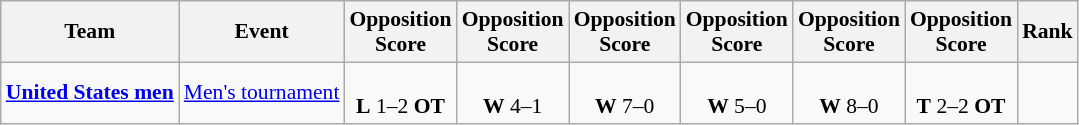<table class=wikitable style=font-size:90%;text-align:center>
<tr>
<th>Team</th>
<th>Event</th>
<th>Opposition<br>Score</th>
<th>Opposition<br>Score</th>
<th>Opposition<br>Score</th>
<th>Opposition<br>Score</th>
<th>Opposition<br>Score</th>
<th>Opposition<br>Score</th>
<th>Rank</th>
</tr>
<tr>
<td align=left><strong><a href='#'>United States men</a></strong></td>
<td align=left><a href='#'>Men's tournament</a></td>
<td><br><strong>L</strong> 1–2 <strong>OT</strong></td>
<td><br><strong>W</strong> 4–1</td>
<td><br><strong>W</strong> 7–0</td>
<td><br><strong>W</strong> 5–0</td>
<td><br><strong>W</strong> 8–0</td>
<td><br><strong>T</strong> 2–2 <strong>OT</strong></td>
<td></td>
</tr>
</table>
